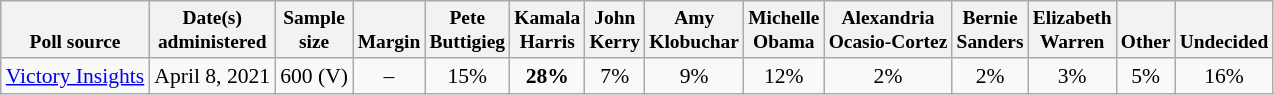<table class="wikitable tpl-blanktable" style="font-size:90%;text-align:center;">
<tr valign=bottom style="font-size:90%;">
<th>Poll source</th>
<th>Date(s)<br>administered</th>
<th>Sample<br>size</th>
<th>Margin<br></th>
<th>Pete<br>Buttigieg</th>
<th>Kamala<br>Harris</th>
<th>John<br>Kerry</th>
<th>Amy<br>Klobuchar</th>
<th>Michelle<br>Obama</th>
<th>Alexandria<br>Ocasio-Cortez</th>
<th>Bernie<br>Sanders</th>
<th>Elizabeth<br>Warren</th>
<th>Other</th>
<th>Undecided</th>
</tr>
<tr>
<td><a href='#'>Victory Insights</a></td>
<td>April 8, 2021</td>
<td>600 (V)</td>
<td>–</td>
<td>15%</td>
<td><strong>28%</strong></td>
<td>7%</td>
<td>9%</td>
<td>12%</td>
<td>2%</td>
<td>2%</td>
<td>3%</td>
<td>5%</td>
<td>16%</td>
</tr>
</table>
